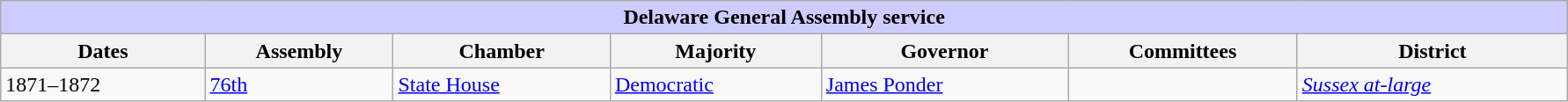<table class=wikitable style="width: 94%" style="text-align: center;" align="center">
<tr bgcolor=#cccccc>
<th colspan=7 style="background: #ccccff;">Delaware General Assembly service</th>
</tr>
<tr>
<th><strong>Dates</strong></th>
<th><strong>Assembly</strong></th>
<th><strong>Chamber</strong></th>
<th><strong>Majority</strong></th>
<th><strong>Governor</strong></th>
<th><strong>Committees</strong></th>
<th><strong>District</strong></th>
</tr>
<tr>
<td>1871–1872</td>
<td><a href='#'>76th</a></td>
<td><a href='#'>State House</a></td>
<td><a href='#'>Democratic</a></td>
<td><a href='#'>James Ponder</a></td>
<td></td>
<td><a href='#'><em>Sussex at-large</em></a></td>
</tr>
</table>
